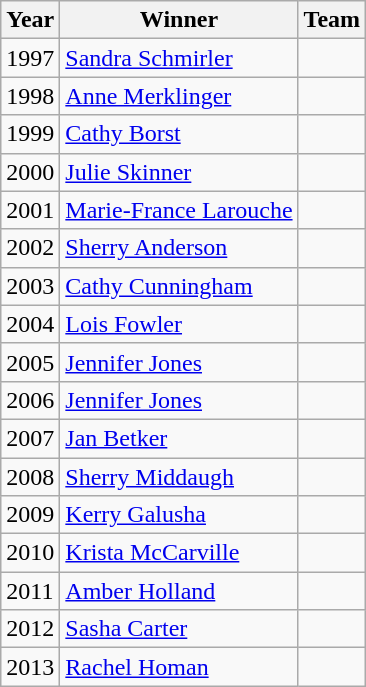<table class="wikitable">
<tr>
<th>Year</th>
<th>Winner</th>
<th>Team</th>
</tr>
<tr>
<td>1997</td>
<td><a href='#'>Sandra Schmirler</a></td>
<td></td>
</tr>
<tr>
<td>1998</td>
<td><a href='#'>Anne Merklinger</a></td>
<td></td>
</tr>
<tr>
<td>1999</td>
<td><a href='#'>Cathy Borst</a></td>
<td></td>
</tr>
<tr>
<td>2000</td>
<td><a href='#'>Julie Skinner</a></td>
<td></td>
</tr>
<tr>
<td>2001</td>
<td><a href='#'>Marie-France Larouche</a></td>
<td></td>
</tr>
<tr>
<td>2002</td>
<td><a href='#'>Sherry Anderson</a></td>
<td></td>
</tr>
<tr>
<td>2003</td>
<td><a href='#'>Cathy Cunningham</a></td>
<td></td>
</tr>
<tr>
<td>2004</td>
<td><a href='#'>Lois Fowler</a></td>
<td></td>
</tr>
<tr>
<td>2005</td>
<td><a href='#'>Jennifer Jones</a></td>
<td></td>
</tr>
<tr>
<td>2006</td>
<td><a href='#'>Jennifer Jones</a></td>
<td></td>
</tr>
<tr>
<td>2007</td>
<td><a href='#'>Jan Betker</a></td>
<td></td>
</tr>
<tr>
<td>2008</td>
<td><a href='#'>Sherry Middaugh</a></td>
<td></td>
</tr>
<tr>
<td>2009</td>
<td><a href='#'>Kerry Galusha</a></td>
<td></td>
</tr>
<tr>
<td>2010</td>
<td><a href='#'>Krista McCarville</a></td>
<td></td>
</tr>
<tr>
<td>2011</td>
<td><a href='#'>Amber Holland</a></td>
<td></td>
</tr>
<tr>
<td>2012</td>
<td><a href='#'>Sasha Carter</a></td>
<td></td>
</tr>
<tr>
<td>2013</td>
<td><a href='#'>Rachel Homan</a></td>
<td></td>
</tr>
</table>
